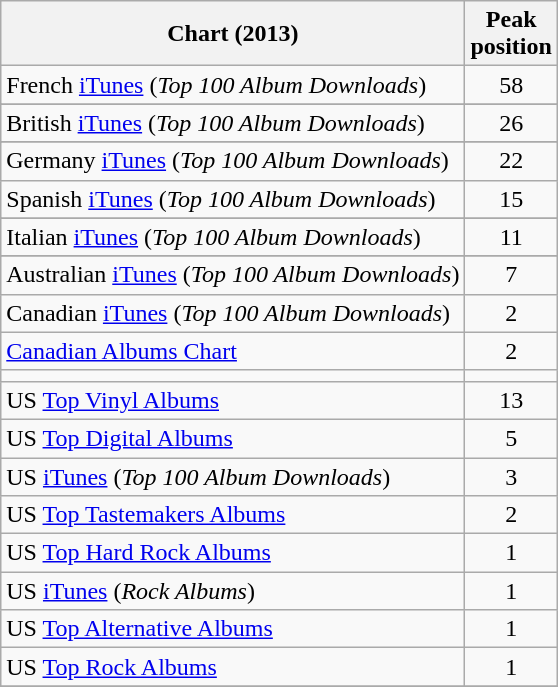<table class="wikitable sortable">
<tr>
<th>Chart (2013)</th>
<th>Peak<br>position</th>
</tr>
<tr>
<td>French <a href='#'>iTunes</a> (<em>Top 100 Album Downloads</em>)</td>
<td style="text-align:center;">58</td>
</tr>
<tr>
</tr>
<tr>
</tr>
<tr>
</tr>
<tr>
</tr>
<tr>
</tr>
<tr>
</tr>
<tr>
</tr>
<tr>
<td>British <a href='#'>iTunes</a> (<em>Top 100 Album Downloads</em>)</td>
<td style="text-align:center;">26</td>
</tr>
<tr>
</tr>
<tr>
</tr>
<tr>
<td>Germany <a href='#'>iTunes</a> (<em>Top 100 Album Downloads</em>)</td>
<td style="text-align:center;">22</td>
</tr>
<tr>
<td>Spanish <a href='#'>iTunes</a> (<em>Top 100 Album Downloads</em>)</td>
<td style="text-align:center;">15</td>
</tr>
<tr>
</tr>
<tr>
</tr>
<tr>
</tr>
<tr>
<td>Italian <a href='#'>iTunes</a> (<em>Top 100 Album Downloads</em>)</td>
<td style="text-align:center;">11</td>
</tr>
<tr>
</tr>
<tr>
</tr>
<tr>
</tr>
<tr>
</tr>
<tr>
<td>Australian <a href='#'>iTunes</a> (<em>Top 100 Album Downloads</em>)</td>
<td style="text-align:center;">7</td>
</tr>
<tr>
<td>Canadian <a href='#'>iTunes</a> (<em>Top 100 Album Downloads</em>)</td>
<td style="text-align:center;">2</td>
</tr>
<tr>
<td><a href='#'>Canadian Albums Chart</a></td>
<td style="text-align:center;">2</td>
</tr>
<tr>
<td></td>
</tr>
<tr>
<td>US <a href='#'>Top Vinyl Albums</a></td>
<td style="text-align:center;">13</td>
</tr>
<tr>
<td>US <a href='#'>Top Digital Albums</a></td>
<td style="text-align:center;">5</td>
</tr>
<tr>
<td>US <a href='#'>iTunes</a> (<em>Top 100 Album Downloads</em>)</td>
<td style="text-align:center;">3</td>
</tr>
<tr>
<td>US <a href='#'>Top Tastemakers Albums</a></td>
<td style="text-align:center;">2</td>
</tr>
<tr>
<td>US <a href='#'>Top Hard Rock Albums</a></td>
<td style="text-align:center;">1</td>
</tr>
<tr>
<td>US <a href='#'>iTunes</a> (<em>Rock Albums</em>)</td>
<td style="text-align:center;">1</td>
</tr>
<tr>
<td>US <a href='#'>Top Alternative Albums</a></td>
<td style="text-align:center;">1</td>
</tr>
<tr>
<td>US <a href='#'>Top Rock Albums</a></td>
<td style="text-align:center;">1</td>
</tr>
<tr>
</tr>
</table>
